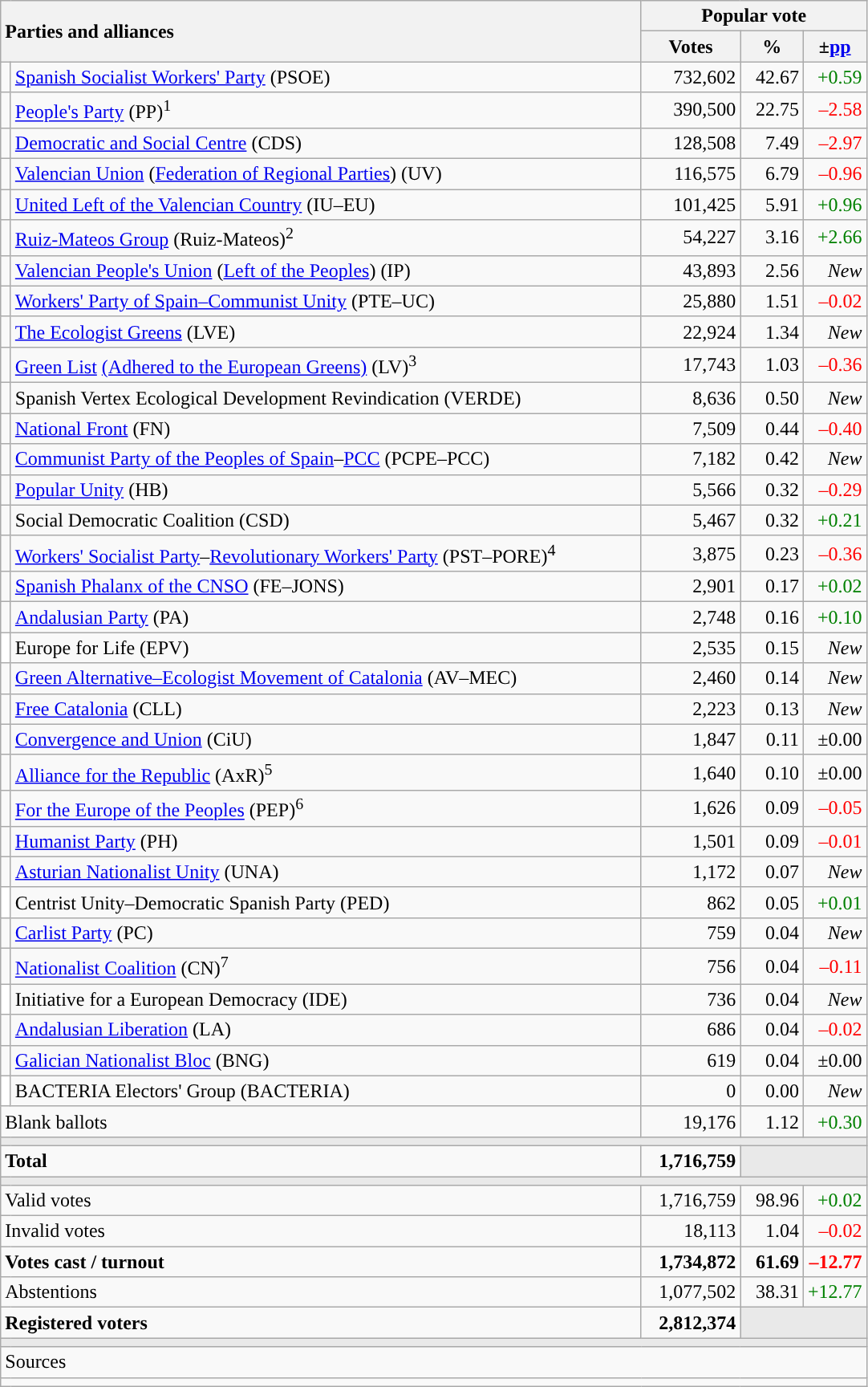<table class="wikitable" style="text-align:right">
<tr>
<th style="text-align:left;" rowspan="2" colspan="2" width="525">Parties and alliances</th>
<th colspan="3">Popular vote</th>
</tr>
<tr>
<th width="75">Votes</th>
<th width="45">%</th>
<th width="45">±<a href='#'>pp</a></th>
</tr>
<tr>
<td width="1" style="color:inherit;background:"></td>
<td align="left"><a href='#'>Spanish Socialist Workers' Party</a> (PSOE)</td>
<td>732,602</td>
<td>42.67</td>
<td style="color:green;">+0.59</td>
</tr>
<tr>
<td style="color:inherit;background:"></td>
<td align="left"><a href='#'>People's Party</a> (PP)<sup>1</sup></td>
<td>390,500</td>
<td>22.75</td>
<td style="color:red;">–2.58</td>
</tr>
<tr>
<td style="color:inherit;background:"></td>
<td align="left"><a href='#'>Democratic and Social Centre</a> (CDS)</td>
<td>128,508</td>
<td>7.49</td>
<td style="color:red;">–2.97</td>
</tr>
<tr>
<td style="color:inherit;background:"></td>
<td align="left"><a href='#'>Valencian Union</a> (<a href='#'>Federation of Regional Parties</a>) (UV)</td>
<td>116,575</td>
<td>6.79</td>
<td style="color:red;">–0.96</td>
</tr>
<tr>
<td style="color:inherit;background:"></td>
<td align="left"><a href='#'>United Left of the Valencian Country</a> (IU–EU)</td>
<td>101,425</td>
<td>5.91</td>
<td style="color:green;">+0.96</td>
</tr>
<tr>
<td style="color:inherit;background:"></td>
<td align="left"><a href='#'>Ruiz-Mateos Group</a> (Ruiz-Mateos)<sup>2</sup></td>
<td>54,227</td>
<td>3.16</td>
<td style="color:green;">+2.66</td>
</tr>
<tr>
<td style="color:inherit;background:"></td>
<td align="left"><a href='#'>Valencian People's Union</a> (<a href='#'>Left of the Peoples</a>) (IP)</td>
<td>43,893</td>
<td>2.56</td>
<td><em>New</em></td>
</tr>
<tr>
<td style="color:inherit;background:"></td>
<td align="left"><a href='#'>Workers' Party of Spain–Communist Unity</a> (PTE–UC)</td>
<td>25,880</td>
<td>1.51</td>
<td style="color:red;">–0.02</td>
</tr>
<tr>
<td style="color:inherit;background:"></td>
<td align="left"><a href='#'>The Ecologist Greens</a> (LVE)</td>
<td>22,924</td>
<td>1.34</td>
<td><em>New</em></td>
</tr>
<tr>
<td style="color:inherit;background:"></td>
<td align="left"><a href='#'>Green List</a> <a href='#'>(Adhered to the European Greens)</a> (LV)<sup>3</sup></td>
<td>17,743</td>
<td>1.03</td>
<td style="color:red;">–0.36</td>
</tr>
<tr>
<td style="color:inherit;background:"></td>
<td align="left">Spanish Vertex Ecological Development Revindication (VERDE)</td>
<td>8,636</td>
<td>0.50</td>
<td><em>New</em></td>
</tr>
<tr>
<td style="color:inherit;background:"></td>
<td align="left"><a href='#'>National Front</a> (FN)</td>
<td>7,509</td>
<td>0.44</td>
<td style="color:red;">–0.40</td>
</tr>
<tr>
<td style="color:inherit;background:"></td>
<td align="left"><a href='#'>Communist Party of the Peoples of Spain</a>–<a href='#'>PCC</a> (PCPE–PCC)</td>
<td>7,182</td>
<td>0.42</td>
<td><em>New</em></td>
</tr>
<tr>
<td style="color:inherit;background:"></td>
<td align="left"><a href='#'>Popular Unity</a> (HB)</td>
<td>5,566</td>
<td>0.32</td>
<td style="color:red;">–0.29</td>
</tr>
<tr>
<td style="color:inherit;background:"></td>
<td align="left">Social Democratic Coalition (CSD)</td>
<td>5,467</td>
<td>0.32</td>
<td style="color:green;">+0.21</td>
</tr>
<tr>
<td style="color:inherit;background:"></td>
<td align="left"><a href='#'>Workers' Socialist Party</a>–<a href='#'>Revolutionary Workers' Party</a> (PST–PORE)<sup>4</sup></td>
<td>3,875</td>
<td>0.23</td>
<td style="color:red;">–0.36</td>
</tr>
<tr>
<td style="color:inherit;background:"></td>
<td align="left"><a href='#'>Spanish Phalanx of the CNSO</a> (FE–JONS)</td>
<td>2,901</td>
<td>0.17</td>
<td style="color:green;">+0.02</td>
</tr>
<tr>
<td style="color:inherit;background:"></td>
<td align="left"><a href='#'>Andalusian Party</a> (PA)</td>
<td>2,748</td>
<td>0.16</td>
<td style="color:green;">+0.10</td>
</tr>
<tr>
<td bgcolor="white"></td>
<td align="left">Europe for Life (EPV)</td>
<td>2,535</td>
<td>0.15</td>
<td><em>New</em></td>
</tr>
<tr>
<td style="color:inherit;background:"></td>
<td align="left"><a href='#'>Green Alternative–Ecologist Movement of Catalonia</a> (AV–MEC)</td>
<td>2,460</td>
<td>0.14</td>
<td><em>New</em></td>
</tr>
<tr>
<td style="color:inherit;background:"></td>
<td align="left"><a href='#'>Free Catalonia</a> (CLL)</td>
<td>2,223</td>
<td>0.13</td>
<td><em>New</em></td>
</tr>
<tr>
<td style="color:inherit;background:"></td>
<td align="left"><a href='#'>Convergence and Union</a> (CiU)</td>
<td>1,847</td>
<td>0.11</td>
<td>±0.00</td>
</tr>
<tr>
<td style="color:inherit;background:"></td>
<td align="left"><a href='#'>Alliance for the Republic</a> (AxR)<sup>5</sup></td>
<td>1,640</td>
<td>0.10</td>
<td>±0.00</td>
</tr>
<tr>
<td style="color:inherit;background:"></td>
<td align="left"><a href='#'>For the Europe of the Peoples</a> (PEP)<sup>6</sup></td>
<td>1,626</td>
<td>0.09</td>
<td style="color:red;">–0.05</td>
</tr>
<tr>
<td style="color:inherit;background:"></td>
<td align="left"><a href='#'>Humanist Party</a> (PH)</td>
<td>1,501</td>
<td>0.09</td>
<td style="color:red;">–0.01</td>
</tr>
<tr>
<td style="color:inherit;background:"></td>
<td align="left"><a href='#'>Asturian Nationalist Unity</a> (UNA)</td>
<td>1,172</td>
<td>0.07</td>
<td><em>New</em></td>
</tr>
<tr>
<td bgcolor="white"></td>
<td align="left">Centrist Unity–Democratic Spanish Party (PED)</td>
<td>862</td>
<td>0.05</td>
<td style="color:green;">+0.01</td>
</tr>
<tr>
<td style="color:inherit;background:"></td>
<td align="left"><a href='#'>Carlist Party</a> (PC)</td>
<td>759</td>
<td>0.04</td>
<td><em>New</em></td>
</tr>
<tr>
<td style="color:inherit;background:"></td>
<td align="left"><a href='#'>Nationalist Coalition</a> (CN)<sup>7</sup></td>
<td>756</td>
<td>0.04</td>
<td style="color:red;">–0.11</td>
</tr>
<tr>
<td bgcolor="white"></td>
<td align="left">Initiative for a European Democracy (IDE)</td>
<td>736</td>
<td>0.04</td>
<td><em>New</em></td>
</tr>
<tr>
<td style="color:inherit;background:"></td>
<td align="left"><a href='#'>Andalusian Liberation</a> (LA)</td>
<td>686</td>
<td>0.04</td>
<td style="color:red;">–0.02</td>
</tr>
<tr>
<td style="color:inherit;background:"></td>
<td align="left"><a href='#'>Galician Nationalist Bloc</a> (BNG)</td>
<td>619</td>
<td>0.04</td>
<td>±0.00</td>
</tr>
<tr>
<td bgcolor="white"></td>
<td align="left">BACTERIA Electors' Group (BACTERIA)</td>
<td>0</td>
<td>0.00</td>
<td><em>New</em></td>
</tr>
<tr>
<td align="left" colspan="2">Blank ballots</td>
<td>19,176</td>
<td>1.12</td>
<td style="color:green;">+0.30</td>
</tr>
<tr>
<td colspan="5" bgcolor="#E9E9E9"></td>
</tr>
<tr style="font-weight:bold;">
<td align="left" colspan="2">Total</td>
<td>1,716,759</td>
<td bgcolor="#E9E9E9" colspan="2"></td>
</tr>
<tr>
<td colspan="5" bgcolor="#E9E9E9"></td>
</tr>
<tr>
<td align="left" colspan="2">Valid votes</td>
<td>1,716,759</td>
<td>98.96</td>
<td style="color:green;">+0.02</td>
</tr>
<tr>
<td align="left" colspan="2">Invalid votes</td>
<td>18,113</td>
<td>1.04</td>
<td style="color:red;">–0.02</td>
</tr>
<tr style="font-weight:bold;">
<td align="left" colspan="2">Votes cast / turnout</td>
<td>1,734,872</td>
<td>61.69</td>
<td style="color:red;">–12.77</td>
</tr>
<tr>
<td align="left" colspan="2">Abstentions</td>
<td>1,077,502</td>
<td>38.31</td>
<td style="color:green;">+12.77</td>
</tr>
<tr style="font-weight:bold;">
<td align="left" colspan="2">Registered voters</td>
<td>2,812,374</td>
<td bgcolor="#E9E9E9" colspan="2"></td>
</tr>
<tr>
<td colspan="5" bgcolor="#E9E9E9"></td>
</tr>
<tr>
<td align="left" colspan="5">Sources</td>
</tr>
<tr>
<td colspan="5" style="text-align:left; max-width:680px;"></td>
</tr>
</table>
